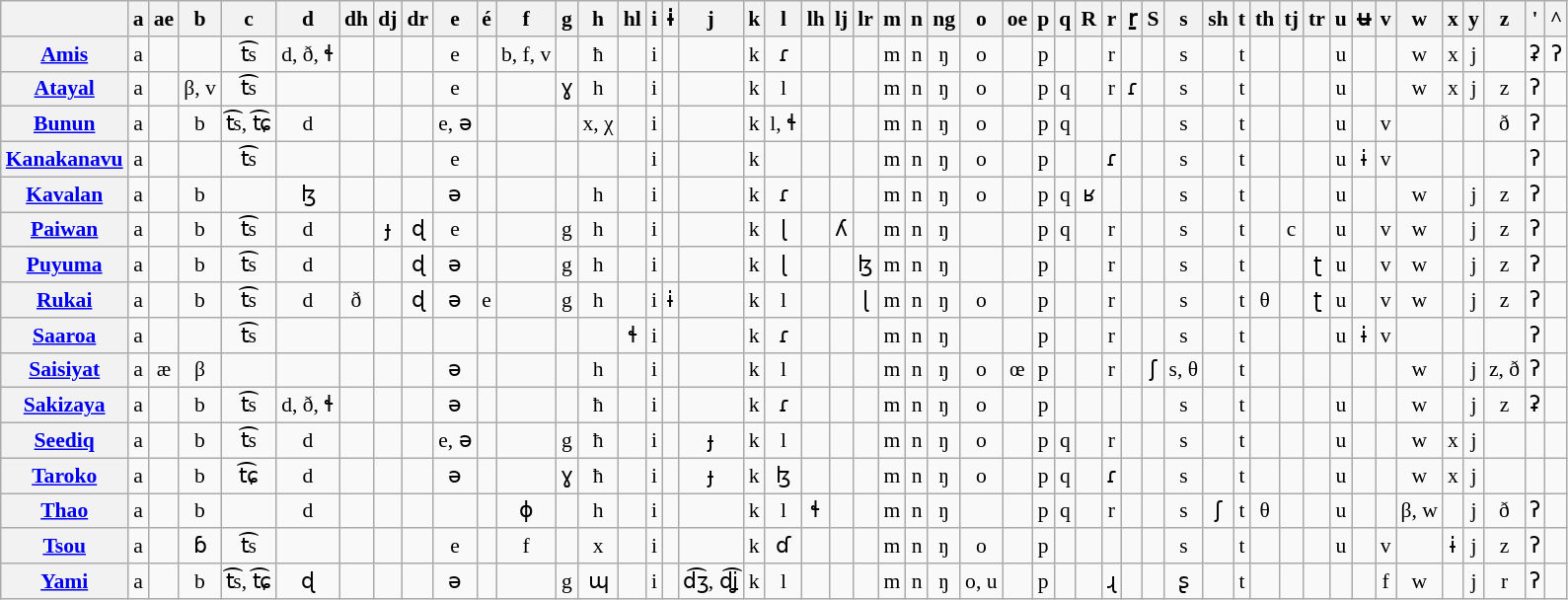<table class=wikitable style="text-align:center;font-size:90%;">
<tr>
<th></th>
<th>a</th>
<th>ae</th>
<th>b</th>
<th>c</th>
<th>d</th>
<th>dh</th>
<th>dj</th>
<th>dr</th>
<th>e</th>
<th>é</th>
<th>f</th>
<th>g</th>
<th>h</th>
<th>hl</th>
<th>i</th>
<th>ɨ</th>
<th>j</th>
<th>k</th>
<th>l</th>
<th>lh</th>
<th>lj</th>
<th>lr</th>
<th>m</th>
<th>n</th>
<th>ng</th>
<th>o</th>
<th>oe</th>
<th>p</th>
<th>q</th>
<th>R</th>
<th>r</th>
<th>ṟ</th>
<th>S</th>
<th>s</th>
<th>sh</th>
<th>t</th>
<th>th</th>
<th>tj</th>
<th>tr</th>
<th>u</th>
<th>ʉ</th>
<th>v</th>
<th>w</th>
<th>x</th>
<th>y</th>
<th>z</th>
<th>'</th>
<th>^</th>
</tr>
<tr>
<th><a href='#'>Amis</a></th>
<td>a</td>
<td></td>
<td></td>
<td>t͡s</td>
<td>d, ð, ɬ</td>
<td></td>
<td></td>
<td></td>
<td>e</td>
<td></td>
<td>b, f, v</td>
<td></td>
<td>ħ</td>
<td></td>
<td>i</td>
<td></td>
<td></td>
<td>k</td>
<td>ɾ</td>
<td></td>
<td></td>
<td></td>
<td>m</td>
<td>n</td>
<td>ŋ</td>
<td>o</td>
<td></td>
<td>p</td>
<td></td>
<td></td>
<td>r</td>
<td></td>
<td></td>
<td>s</td>
<td></td>
<td>t</td>
<td></td>
<td></td>
<td></td>
<td>u</td>
<td></td>
<td></td>
<td>w</td>
<td>x</td>
<td>j</td>
<td></td>
<td>ʡ</td>
<td>ʔ</td>
</tr>
<tr>
<th><a href='#'>Atayal</a></th>
<td>a</td>
<td></td>
<td>β, v</td>
<td>t͡s</td>
<td></td>
<td></td>
<td></td>
<td></td>
<td>e</td>
<td></td>
<td></td>
<td>ɣ</td>
<td>h</td>
<td></td>
<td>i</td>
<td></td>
<td></td>
<td>k</td>
<td>l</td>
<td></td>
<td></td>
<td></td>
<td>m</td>
<td>n</td>
<td>ŋ</td>
<td>o</td>
<td></td>
<td>p</td>
<td>q</td>
<td></td>
<td>r</td>
<td>ɾ</td>
<td></td>
<td>s</td>
<td></td>
<td>t</td>
<td></td>
<td></td>
<td></td>
<td>u</td>
<td></td>
<td></td>
<td>w</td>
<td>x</td>
<td>j</td>
<td>z</td>
<td>ʔ</td>
<td></td>
</tr>
<tr>
<th><a href='#'>Bunun</a></th>
<td>a</td>
<td></td>
<td>b</td>
<td>t͡s, t͡ɕ</td>
<td>d</td>
<td></td>
<td></td>
<td></td>
<td>e, ə</td>
<td></td>
<td></td>
<td></td>
<td>x, χ</td>
<td></td>
<td>i</td>
<td></td>
<td></td>
<td>k</td>
<td>l, ɬ</td>
<td></td>
<td></td>
<td></td>
<td>m</td>
<td>n</td>
<td>ŋ</td>
<td>o</td>
<td></td>
<td>p</td>
<td>q</td>
<td></td>
<td></td>
<td></td>
<td></td>
<td>s</td>
<td></td>
<td>t</td>
<td></td>
<td></td>
<td></td>
<td>u</td>
<td></td>
<td>v</td>
<td></td>
<td></td>
<td></td>
<td>ð</td>
<td>ʔ</td>
<td></td>
</tr>
<tr>
<th><a href='#'>Kanakanavu</a></th>
<td>a</td>
<td></td>
<td></td>
<td>t͡s</td>
<td></td>
<td></td>
<td></td>
<td></td>
<td>e</td>
<td></td>
<td></td>
<td></td>
<td></td>
<td></td>
<td>i</td>
<td></td>
<td></td>
<td>k</td>
<td></td>
<td></td>
<td></td>
<td></td>
<td>m</td>
<td>n</td>
<td>ŋ</td>
<td>o</td>
<td></td>
<td>p</td>
<td></td>
<td></td>
<td>ɾ</td>
<td></td>
<td></td>
<td>s</td>
<td></td>
<td>t</td>
<td></td>
<td></td>
<td></td>
<td>u</td>
<td>ɨ</td>
<td>v</td>
<td></td>
<td></td>
<td></td>
<td></td>
<td>ʔ</td>
<td></td>
</tr>
<tr>
<th><a href='#'>Kavalan</a></th>
<td>a</td>
<td></td>
<td>b</td>
<td></td>
<td>ɮ</td>
<td></td>
<td></td>
<td></td>
<td>ə</td>
<td></td>
<td></td>
<td></td>
<td>h</td>
<td></td>
<td>i</td>
<td></td>
<td></td>
<td>k</td>
<td>ɾ</td>
<td></td>
<td></td>
<td></td>
<td>m</td>
<td>n</td>
<td>ŋ</td>
<td>o</td>
<td></td>
<td>p</td>
<td>q</td>
<td>ʁ</td>
<td></td>
<td></td>
<td></td>
<td>s</td>
<td></td>
<td>t</td>
<td></td>
<td></td>
<td></td>
<td>u</td>
<td></td>
<td></td>
<td>w</td>
<td></td>
<td>j</td>
<td>z</td>
<td>ʔ</td>
<td></td>
</tr>
<tr>
<th><a href='#'>Paiwan</a></th>
<td>a</td>
<td></td>
<td>b</td>
<td>t͡s</td>
<td>d</td>
<td></td>
<td>ɟ</td>
<td>ɖ</td>
<td>e</td>
<td></td>
<td></td>
<td>g</td>
<td>h</td>
<td></td>
<td>i</td>
<td></td>
<td></td>
<td>k</td>
<td>ɭ</td>
<td></td>
<td>ʎ</td>
<td></td>
<td>m</td>
<td>n</td>
<td>ŋ</td>
<td></td>
<td></td>
<td>p</td>
<td>q</td>
<td></td>
<td>r</td>
<td></td>
<td></td>
<td>s</td>
<td></td>
<td>t</td>
<td></td>
<td>c</td>
<td></td>
<td>u</td>
<td></td>
<td>v</td>
<td>w</td>
<td></td>
<td>j</td>
<td>z</td>
<td>ʔ</td>
<td></td>
</tr>
<tr>
<th><a href='#'>Puyuma</a></th>
<td>a</td>
<td></td>
<td>b</td>
<td>t͡s</td>
<td>d</td>
<td></td>
<td></td>
<td>ɖ</td>
<td>ə</td>
<td></td>
<td></td>
<td>g</td>
<td>h</td>
<td></td>
<td>i</td>
<td></td>
<td></td>
<td>k</td>
<td>ɭ</td>
<td></td>
<td></td>
<td>ɮ</td>
<td>m</td>
<td>n</td>
<td>ŋ</td>
<td></td>
<td></td>
<td>p</td>
<td></td>
<td></td>
<td>r</td>
<td></td>
<td></td>
<td>s</td>
<td></td>
<td>t</td>
<td></td>
<td></td>
<td>ʈ</td>
<td>u</td>
<td></td>
<td>v</td>
<td>w</td>
<td></td>
<td>j</td>
<td>z</td>
<td>ʔ</td>
<td></td>
</tr>
<tr>
<th><a href='#'>Rukai</a></th>
<td>a</td>
<td></td>
<td>b</td>
<td>t͡s</td>
<td>d</td>
<td>ð</td>
<td></td>
<td>ɖ</td>
<td>ə</td>
<td>e</td>
<td></td>
<td>g</td>
<td>h</td>
<td></td>
<td>i</td>
<td>ɨ</td>
<td></td>
<td>k</td>
<td>l</td>
<td></td>
<td></td>
<td>ɭ</td>
<td>m</td>
<td>n</td>
<td>ŋ</td>
<td>o</td>
<td></td>
<td>p</td>
<td></td>
<td></td>
<td>r</td>
<td></td>
<td></td>
<td>s</td>
<td></td>
<td>t</td>
<td>θ</td>
<td></td>
<td>ʈ</td>
<td>u</td>
<td></td>
<td>v</td>
<td>w</td>
<td></td>
<td>j</td>
<td>z</td>
<td>ʔ</td>
<td></td>
</tr>
<tr>
<th><a href='#'>Saaroa</a></th>
<td>a</td>
<td></td>
<td></td>
<td>t͡s</td>
<td></td>
<td></td>
<td></td>
<td></td>
<td></td>
<td></td>
<td></td>
<td></td>
<td></td>
<td>ɬ</td>
<td>i</td>
<td></td>
<td></td>
<td>k</td>
<td>ɾ</td>
<td></td>
<td></td>
<td></td>
<td>m</td>
<td>n</td>
<td>ŋ</td>
<td></td>
<td></td>
<td>p</td>
<td></td>
<td></td>
<td>r</td>
<td></td>
<td></td>
<td>s</td>
<td></td>
<td>t</td>
<td></td>
<td></td>
<td></td>
<td>u</td>
<td>ɨ</td>
<td>v</td>
<td></td>
<td></td>
<td></td>
<td></td>
<td>ʔ</td>
<td></td>
</tr>
<tr>
<th><a href='#'>Saisiyat</a></th>
<td>a</td>
<td>æ</td>
<td>β</td>
<td></td>
<td></td>
<td></td>
<td></td>
<td></td>
<td>ə</td>
<td></td>
<td></td>
<td></td>
<td>h</td>
<td></td>
<td>i</td>
<td></td>
<td></td>
<td>k</td>
<td>l</td>
<td></td>
<td></td>
<td></td>
<td>m</td>
<td>n</td>
<td>ŋ</td>
<td>o</td>
<td>œ</td>
<td>p</td>
<td></td>
<td></td>
<td>r</td>
<td></td>
<td>ʃ</td>
<td>s, θ</td>
<td></td>
<td>t</td>
<td></td>
<td></td>
<td></td>
<td></td>
<td></td>
<td></td>
<td>w</td>
<td></td>
<td>j</td>
<td>z, ð</td>
<td>ʔ</td>
<td></td>
</tr>
<tr>
<th><a href='#'>Sakizaya</a></th>
<td>a</td>
<td></td>
<td>b</td>
<td>t͡s</td>
<td>d, ð, ɬ</td>
<td></td>
<td></td>
<td></td>
<td>ə</td>
<td></td>
<td></td>
<td></td>
<td>ħ</td>
<td></td>
<td>i</td>
<td></td>
<td></td>
<td>k</td>
<td>ɾ</td>
<td></td>
<td></td>
<td></td>
<td>m</td>
<td>n</td>
<td>ŋ</td>
<td>o</td>
<td></td>
<td>p</td>
<td></td>
<td></td>
<td></td>
<td></td>
<td></td>
<td>s</td>
<td></td>
<td>t</td>
<td></td>
<td></td>
<td></td>
<td>u</td>
<td></td>
<td></td>
<td>w</td>
<td></td>
<td>j</td>
<td>z</td>
<td>ʡ</td>
<td></td>
</tr>
<tr>
<th><a href='#'>Seediq</a></th>
<td>a</td>
<td></td>
<td>b</td>
<td>t͡s</td>
<td>d</td>
<td></td>
<td></td>
<td></td>
<td>e, ə</td>
<td></td>
<td></td>
<td>g</td>
<td>ħ</td>
<td></td>
<td>i</td>
<td></td>
<td>ɟ</td>
<td>k</td>
<td>l</td>
<td></td>
<td></td>
<td></td>
<td>m</td>
<td>n</td>
<td>ŋ</td>
<td>o</td>
<td></td>
<td>p</td>
<td>q</td>
<td></td>
<td>r</td>
<td></td>
<td></td>
<td>s</td>
<td></td>
<td>t</td>
<td></td>
<td></td>
<td></td>
<td>u</td>
<td></td>
<td></td>
<td>w</td>
<td>x</td>
<td>j</td>
<td></td>
<td></td>
<td></td>
</tr>
<tr>
<th><a href='#'>Taroko</a></th>
<td>a</td>
<td></td>
<td>b</td>
<td>t͡ɕ</td>
<td>d</td>
<td></td>
<td></td>
<td></td>
<td>ə</td>
<td></td>
<td></td>
<td>ɣ</td>
<td>ħ</td>
<td></td>
<td>i</td>
<td></td>
<td>ɟ</td>
<td>k</td>
<td>ɮ</td>
<td></td>
<td></td>
<td></td>
<td>m</td>
<td>n</td>
<td>ŋ</td>
<td>o</td>
<td></td>
<td>p</td>
<td>q</td>
<td></td>
<td>ɾ</td>
<td></td>
<td></td>
<td>s</td>
<td></td>
<td>t</td>
<td></td>
<td></td>
<td></td>
<td>u</td>
<td></td>
<td></td>
<td>w</td>
<td>x</td>
<td>j</td>
<td></td>
<td></td>
<td></td>
</tr>
<tr>
<th><a href='#'>Thao</a></th>
<td>a</td>
<td></td>
<td>b</td>
<td></td>
<td>d</td>
<td></td>
<td></td>
<td></td>
<td></td>
<td></td>
<td>ɸ</td>
<td></td>
<td>h</td>
<td></td>
<td>i</td>
<td></td>
<td></td>
<td>k</td>
<td>l</td>
<td>ɬ</td>
<td></td>
<td></td>
<td>m</td>
<td>n</td>
<td>ŋ</td>
<td></td>
<td></td>
<td>p</td>
<td>q</td>
<td></td>
<td>r</td>
<td></td>
<td></td>
<td>s</td>
<td>ʃ</td>
<td>t</td>
<td>θ</td>
<td></td>
<td></td>
<td>u</td>
<td></td>
<td></td>
<td>β, w</td>
<td></td>
<td>j</td>
<td>ð</td>
<td>ʔ</td>
<td></td>
</tr>
<tr>
<th><a href='#'>Tsou</a></th>
<td>a</td>
<td></td>
<td>ɓ</td>
<td>t͡s</td>
<td></td>
<td></td>
<td></td>
<td></td>
<td>e</td>
<td></td>
<td>f</td>
<td></td>
<td>x</td>
<td></td>
<td>i</td>
<td></td>
<td></td>
<td>k</td>
<td>ɗ</td>
<td></td>
<td></td>
<td></td>
<td>m</td>
<td>n</td>
<td>ŋ</td>
<td>o</td>
<td></td>
<td>p</td>
<td></td>
<td></td>
<td></td>
<td></td>
<td></td>
<td>s</td>
<td></td>
<td>t</td>
<td></td>
<td></td>
<td></td>
<td>u</td>
<td></td>
<td>v</td>
<td></td>
<td>ɨ</td>
<td>j</td>
<td>z</td>
<td>ʔ</td>
<td></td>
</tr>
<tr>
<th><a href='#'>Yami</a></th>
<td>a</td>
<td></td>
<td>b</td>
<td>t͡s, t͡ɕ</td>
<td>ɖ</td>
<td></td>
<td></td>
<td></td>
<td>ə</td>
<td></td>
<td></td>
<td>g</td>
<td>ɰ</td>
<td></td>
<td>i</td>
<td></td>
<td>d͡ʒ, d͡ʝ</td>
<td>k</td>
<td>l</td>
<td></td>
<td></td>
<td></td>
<td>m</td>
<td>n</td>
<td>ŋ</td>
<td>o, u</td>
<td></td>
<td>p</td>
<td></td>
<td></td>
<td>ɻ</td>
<td></td>
<td></td>
<td>ʂ</td>
<td></td>
<td>t</td>
<td></td>
<td></td>
<td></td>
<td></td>
<td></td>
<td>f</td>
<td>w</td>
<td></td>
<td>j</td>
<td>r</td>
<td>ʔ</td>
<td></td>
</tr>
</table>
